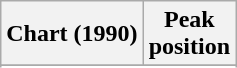<table class="wikitable plainrowheaders" style="text-align:center">
<tr>
<th scope="col">Chart (1990)</th>
<th scope="col">Peak<br>position</th>
</tr>
<tr>
</tr>
<tr>
</tr>
</table>
